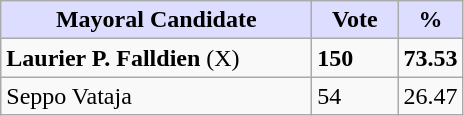<table class="wikitable">
<tr>
<th style="background:#ddf; width:200px;">Mayoral Candidate</th>
<th style="background:#ddf; width:50px;">Vote</th>
<th style="background:#ddf; width:30px;">%</th>
</tr>
<tr>
<td><strong>Laurier P. Falldien</strong> (X)</td>
<td><strong>150</strong></td>
<td><strong>73.53</strong></td>
</tr>
<tr>
<td>Seppo Vataja</td>
<td>54</td>
<td>26.47</td>
</tr>
</table>
